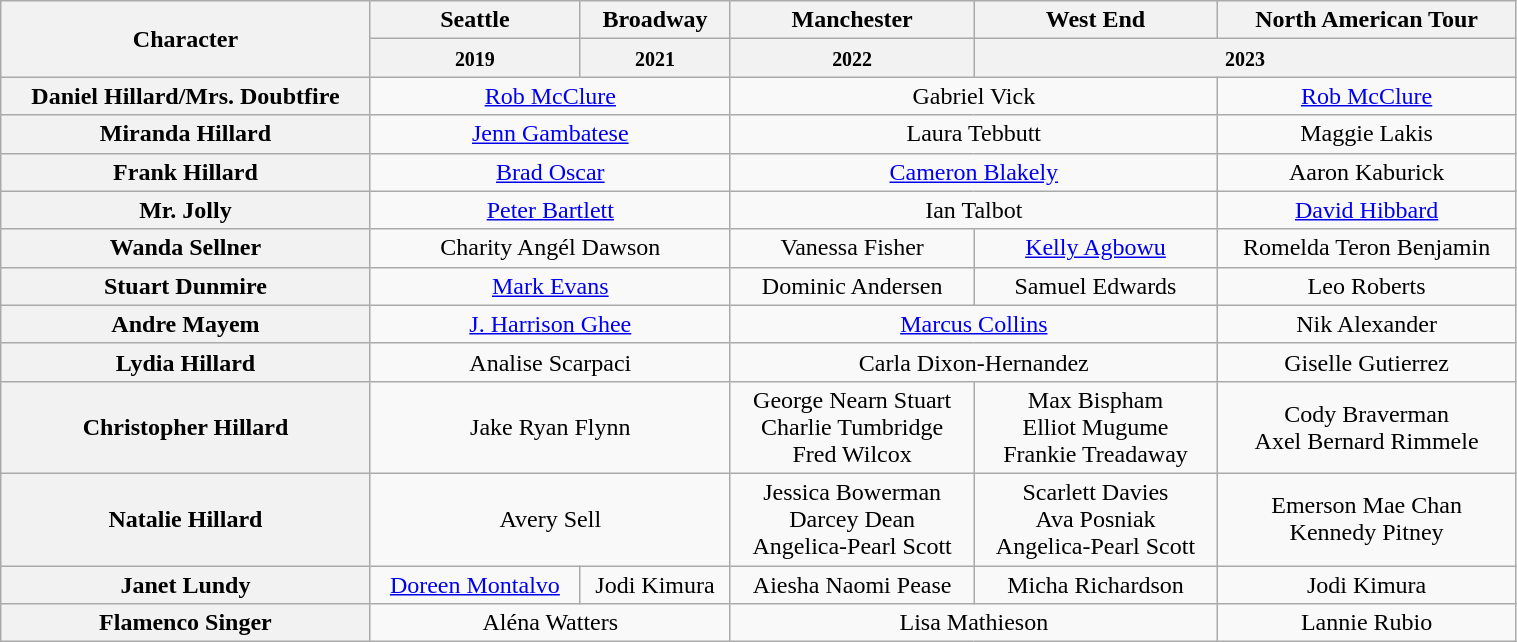<table class="wikitable" width="80%">
<tr>
<th rowspan="2">Character</th>
<th>Seattle</th>
<th>Broadway</th>
<th>Manchester</th>
<th>West End</th>
<th>North American Tour</th>
</tr>
<tr>
<th><small>2019</small></th>
<th><small>2021</small></th>
<th><small>2022</small></th>
<th colspan="2"><small>2023</small></th>
</tr>
<tr>
<th>Daniel Hillard/Mrs. Doubtfire</th>
<td colspan="2" align=center><a href='#'>Rob McClure</a></td>
<td colspan=2 align=center>Gabriel Vick</td>
<td colspan=1 align=center><a href='#'>Rob McClure</a></td>
</tr>
<tr>
<th>Miranda Hillard</th>
<td colspan=2 align=center><a href='#'>Jenn Gambatese</a></td>
<td colspan=2 align=center>Laura Tebbutt</td>
<td colspan=1 align=center>Maggie Lakis</td>
</tr>
<tr>
<th>Frank Hillard</th>
<td colspan=2 align=center><a href='#'>Brad Oscar</a></td>
<td colspan=2 align=center><a href='#'>Cameron Blakely</a></td>
<td colspan=1 align=center>Aaron Kaburick</td>
</tr>
<tr>
<th>Mr. Jolly</th>
<td colspan="2" align=center><a href='#'>Peter Bartlett</a></td>
<td colspan=2 align=center>Ian Talbot</td>
<td colspan=1 align=center><a href='#'>David Hibbard</a></td>
</tr>
<tr>
<th>Wanda Sellner</th>
<td colspan="2" align=center>Charity Angél Dawson</td>
<td colspan=1 align=center>Vanessa Fisher</td>
<td colspan=1 align=center><a href='#'>Kelly Agbowu</a></td>
<td colspan=1 align=center>Romelda Teron Benjamin</td>
</tr>
<tr>
<th>Stuart Dunmire</th>
<td colspan="2" align=center><a href='#'>Mark Evans</a></td>
<td colspan=1 align=center>Dominic Andersen</td>
<td colspan=1 align=center>Samuel Edwards</td>
<td align=center>Leo Roberts</td>
</tr>
<tr>
<th>Andre Mayem</th>
<td colspan=2 align=center><a href='#'>J. Harrison Ghee</a></td>
<td colspan=2 align=center><a href='#'>Marcus Collins</a></td>
<td colspan=1 align=center>Nik Alexander</td>
</tr>
<tr>
<th>Lydia Hillard</th>
<td colspan=2 align=center>Analise Scarpaci</td>
<td colspan=2 align=center>Carla Dixon-Hernandez</td>
<td colspan=1 align=center>Giselle Gutierrez</td>
</tr>
<tr>
<th>Christopher Hillard</th>
<td colspan="2" align=center>Jake Ryan Flynn</td>
<td colspan=1 align=center>George Nearn Stuart<br>Charlie Tumbridge<br>Fred Wilcox</td>
<td colspan=1 align=center>Max Bispham<br>Elliot Mugume<br>Frankie Treadaway</td>
<td colspan=1 align=center>Cody Braverman<br>Axel Bernard Rimmele</td>
</tr>
<tr>
<th>Natalie Hillard</th>
<td colspan="2" align=center>Avery Sell</td>
<td colspan=1 align=center>Jessica Bowerman<br>Darcey Dean<br>Angelica-Pearl Scott</td>
<td colspan=1 align=center>Scarlett Davies<br>Ava Posniak<br>Angelica-Pearl Scott</td>
<td colspan=1 align=center>Emerson Mae Chan<br>Kennedy Pitney <br></td>
</tr>
<tr>
<th>Janet Lundy</th>
<td colspan=1 align=center><a href='#'>Doreen Montalvo</a></td>
<td colspan=1 align=center>Jodi Kimura</td>
<td colspan=1 align=center>Aiesha Naomi Pease</td>
<td colspan=1 align=center>Micha Richardson</td>
<td colspan=1 align=center>Jodi Kimura</td>
</tr>
<tr>
<th>Flamenco Singer</th>
<td colspan="2" align=center>Aléna Watters</td>
<td colspan=2 align=center>Lisa Mathieson</td>
<td colspan=1 align=center>Lannie Rubio</td>
</tr>
</table>
